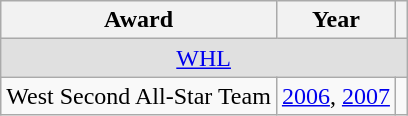<table class="wikitable">
<tr>
<th>Award</th>
<th>Year</th>
<th></th>
</tr>
<tr ALIGN="center" bgcolor="#e0e0e0">
<td colspan="3"><a href='#'>WHL</a></td>
</tr>
<tr>
<td>West Second All-Star Team</td>
<td><a href='#'>2006</a>, <a href='#'>2007</a></td>
<td></td>
</tr>
</table>
